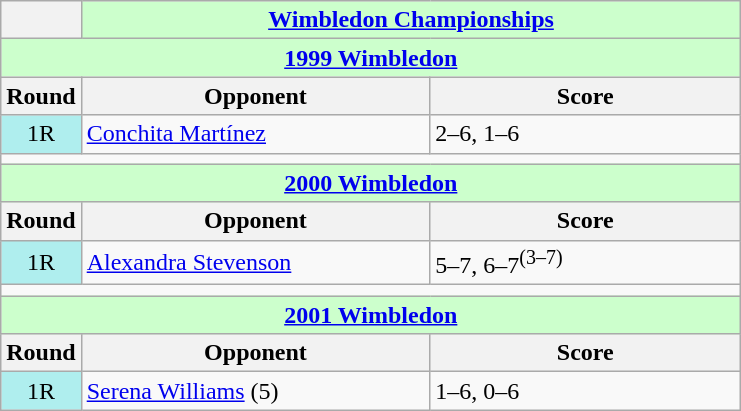<table class="wikitable collapsible collapsed">
<tr>
<th></th>
<th colspan=2 style="background:#cfc;"><a href='#'>Wimbledon Championships</a></th>
</tr>
<tr>
<th colspan=3 style="background:#cfc;"><a href='#'>1999 Wimbledon</a></th>
</tr>
<tr>
<th>Round</th>
<th width=225>Opponent</th>
<th width=200>Score</th>
</tr>
<tr>
<td style="text-align:center; background:#afeeee;">1R</td>
<td> <a href='#'>Conchita Martínez</a></td>
<td>2–6, 1–6</td>
</tr>
<tr>
<td colspan=3></td>
</tr>
<tr>
<th colspan=3 style="background:#cfc;"><a href='#'>2000 Wimbledon</a></th>
</tr>
<tr>
<th>Round</th>
<th width=225>Opponent</th>
<th width=200>Score</th>
</tr>
<tr>
<td style="text-align:center; background:#afeeee;">1R</td>
<td> <a href='#'>Alexandra Stevenson</a></td>
<td>5–7, 6–7<sup>(3–7)</sup></td>
</tr>
<tr>
<td colspan=3></td>
</tr>
<tr>
<th colspan=3 style="background:#cfc;"><a href='#'>2001 Wimbledon</a></th>
</tr>
<tr>
<th>Round</th>
<th width=225>Opponent</th>
<th width=200>Score</th>
</tr>
<tr>
<td style="text-align:center; background:#afeeee;">1R</td>
<td> <a href='#'>Serena Williams</a> (5)</td>
<td>1–6, 0–6</td>
</tr>
</table>
